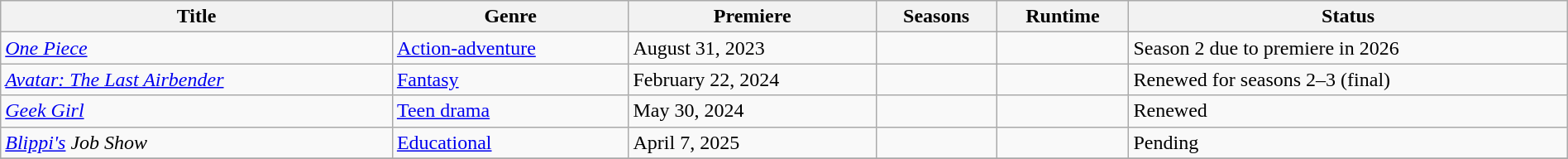<table class="wikitable sortable" style="width:100%">
<tr>
<th scope="col" style="width:25%;">Title</th>
<th>Genre</th>
<th>Premiere</th>
<th>Seasons</th>
<th>Runtime</th>
<th>Status</th>
</tr>
<tr>
<td><em><a href='#'>One Piece</a></em></td>
<td><a href='#'>Action-adventure</a></td>
<td>August 31, 2023</td>
<td></td>
<td></td>
<td>Season 2 due to premiere in 2026</td>
</tr>
<tr>
<td><em><a href='#'>Avatar: The Last Airbender</a></em></td>
<td><a href='#'>Fantasy</a></td>
<td>February 22, 2024</td>
<td></td>
<td></td>
<td>Renewed for seasons 2–3 (final)</td>
</tr>
<tr>
<td><em><a href='#'>Geek Girl</a></em></td>
<td><a href='#'>Teen drama</a></td>
<td>May 30, 2024</td>
<td></td>
<td></td>
<td>Renewed</td>
</tr>
<tr>
<td><em><a href='#'>Blippi's</a> Job Show</em></td>
<td><a href='#'>Educational</a></td>
<td>April 7, 2025</td>
<td></td>
<td></td>
<td>Pending</td>
</tr>
<tr>
</tr>
</table>
